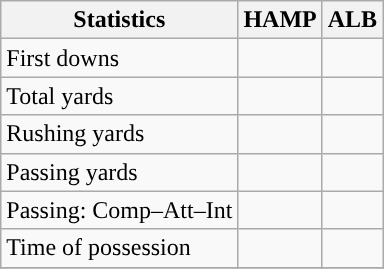<table class="wikitable" style="float: left;">
<tr>
<th>Statistics</th>
<th>HAMP</th>
<th>ALB</th>
</tr>
<tr>
<td>First downs</td>
<td></td>
<td></td>
</tr>
<tr>
<td>Total yards</td>
<td></td>
<td></td>
</tr>
<tr>
<td>Rushing yards</td>
<td></td>
<td></td>
</tr>
<tr>
<td>Passing yards</td>
<td></td>
<td></td>
</tr>
<tr>
<td>Passing: Comp–Att–Int</td>
<td></td>
<td></td>
</tr>
<tr>
<td>Time of possession</td>
<td></td>
<td></td>
</tr>
<tr>
</tr>
</table>
